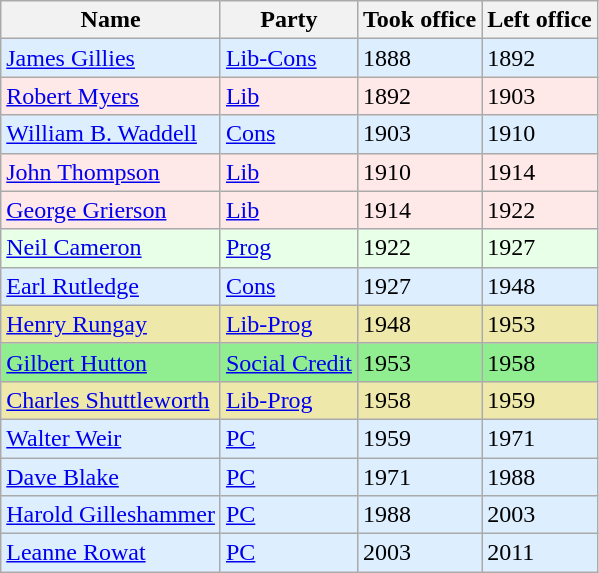<table class="wikitable">
<tr>
<th>Name</th>
<th>Party</th>
<th>Took office</th>
<th>Left office</th>
</tr>
<tr bgcolor=#DDEEFF>
<td><a href='#'>James Gillies</a></td>
<td><a href='#'>Lib-Cons</a></td>
<td>1888</td>
<td>1892</td>
</tr>
<tr bgcolor=#FFE8E8>
<td><a href='#'>Robert Myers</a></td>
<td><a href='#'>Lib</a></td>
<td>1892</td>
<td>1903</td>
</tr>
<tr bgcolor=#DDEEFF>
<td><a href='#'>William B. Waddell</a></td>
<td><a href='#'>Cons</a></td>
<td>1903</td>
<td>1910</td>
</tr>
<tr bgcolor=#FFE8E8>
<td><a href='#'>John Thompson</a></td>
<td><a href='#'>Lib</a></td>
<td>1910</td>
<td>1914</td>
</tr>
<tr bgcolor=#FFE8E8>
<td><a href='#'>George Grierson</a></td>
<td><a href='#'>Lib</a></td>
<td>1914</td>
<td>1922</td>
</tr>
<tr bgcolor=#E8FFE8>
<td><a href='#'>Neil Cameron</a></td>
<td><a href='#'>Prog</a></td>
<td>1922</td>
<td>1927</td>
</tr>
<tr bgcolor=#DDEEFF>
<td><a href='#'>Earl Rutledge</a></td>
<td><a href='#'>Cons</a></td>
<td>1927</td>
<td>1948</td>
</tr>
<tr bgcolor=#eee8aa>
<td><a href='#'>Henry Rungay</a></td>
<td><a href='#'>Lib-Prog</a></td>
<td>1948</td>
<td>1953</td>
</tr>
<tr bgcolor="lightgreen">
<td><a href='#'>Gilbert Hutton</a></td>
<td><a href='#'>Social Credit</a></td>
<td>1953</td>
<td>1958</td>
</tr>
<tr bgcolor=#eee8aa>
<td><a href='#'>Charles Shuttleworth</a></td>
<td><a href='#'>Lib-Prog</a></td>
<td>1958</td>
<td>1959</td>
</tr>
<tr bgcolor=#DDEEFF>
<td><a href='#'>Walter Weir</a></td>
<td><a href='#'>PC</a></td>
<td>1959</td>
<td>1971</td>
</tr>
<tr bgcolor=#DDEEFF>
<td><a href='#'>Dave Blake</a></td>
<td><a href='#'>PC</a></td>
<td>1971</td>
<td>1988</td>
</tr>
<tr bgcolor=#DDEEFF>
<td><a href='#'>Harold Gilleshammer</a></td>
<td><a href='#'>PC</a></td>
<td>1988</td>
<td>2003</td>
</tr>
<tr bgcolor=#DDEEFF>
<td><a href='#'>Leanne Rowat</a></td>
<td><a href='#'>PC</a></td>
<td>2003</td>
<td>2011</td>
</tr>
</table>
